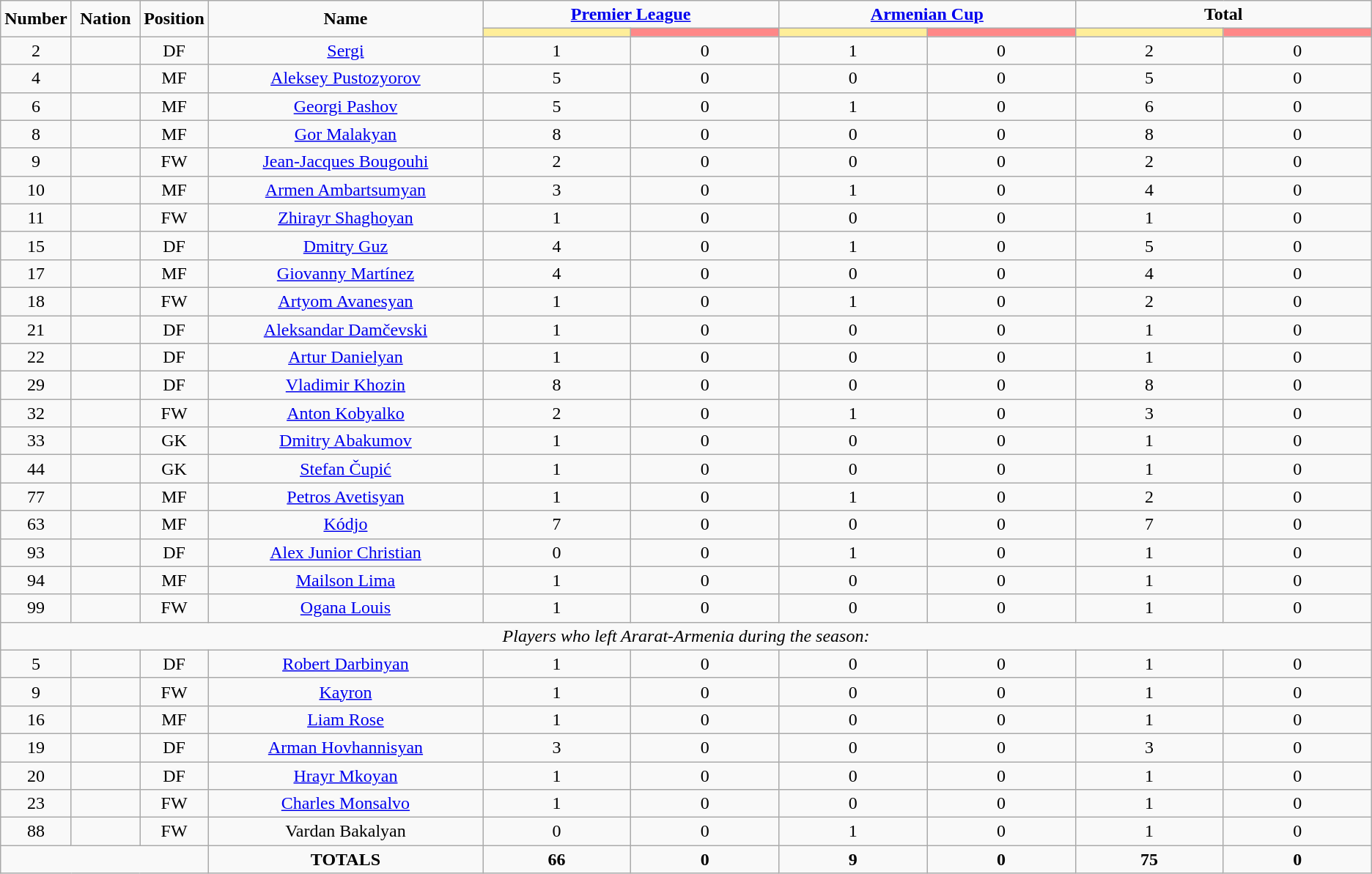<table class="wikitable" style="text-align:center;">
<tr>
<td rowspan="2"  style="width:5%; text-align:center;"><strong>Number</strong></td>
<td rowspan="2"  style="width:5%; text-align:center;"><strong>Nation</strong></td>
<td rowspan="2"  style="width:5%; text-align:center;"><strong>Position</strong></td>
<td rowspan="2"  style="width:20%; text-align:center;"><strong>Name</strong></td>
<td colspan="2" style="text-align:center;"><strong><a href='#'>Premier League</a></strong></td>
<td colspan="2" style="text-align:center;"><strong><a href='#'>Armenian Cup</a></strong></td>
<td colspan="2" style="text-align:center;"><strong>Total</strong></td>
</tr>
<tr>
<th style="width:60px; background:#fe9;"></th>
<th style="width:60px; background:#ff8888;"></th>
<th style="width:60px; background:#fe9;"></th>
<th style="width:60px; background:#ff8888;"></th>
<th style="width:60px; background:#fe9;"></th>
<th style="width:60px; background:#ff8888;"></th>
</tr>
<tr>
<td>2</td>
<td></td>
<td>DF</td>
<td><a href='#'>Sergi</a></td>
<td>1</td>
<td>0</td>
<td>1</td>
<td>0</td>
<td>2</td>
<td>0</td>
</tr>
<tr>
<td>4</td>
<td></td>
<td>MF</td>
<td><a href='#'>Aleksey Pustozyorov</a></td>
<td>5</td>
<td>0</td>
<td>0</td>
<td>0</td>
<td>5</td>
<td>0</td>
</tr>
<tr>
<td>6</td>
<td></td>
<td>MF</td>
<td><a href='#'>Georgi Pashov</a></td>
<td>5</td>
<td>0</td>
<td>1</td>
<td>0</td>
<td>6</td>
<td>0</td>
</tr>
<tr>
<td>8</td>
<td></td>
<td>MF</td>
<td><a href='#'>Gor Malakyan</a></td>
<td>8</td>
<td>0</td>
<td>0</td>
<td>0</td>
<td>8</td>
<td>0</td>
</tr>
<tr>
<td>9</td>
<td></td>
<td>FW</td>
<td><a href='#'>Jean-Jacques Bougouhi</a></td>
<td>2</td>
<td>0</td>
<td>0</td>
<td>0</td>
<td>2</td>
<td>0</td>
</tr>
<tr>
<td>10</td>
<td></td>
<td>MF</td>
<td><a href='#'>Armen Ambartsumyan</a></td>
<td>3</td>
<td>0</td>
<td>1</td>
<td>0</td>
<td>4</td>
<td>0</td>
</tr>
<tr>
<td>11</td>
<td></td>
<td>FW</td>
<td><a href='#'>Zhirayr Shaghoyan</a></td>
<td>1</td>
<td>0</td>
<td>0</td>
<td>0</td>
<td>1</td>
<td>0</td>
</tr>
<tr>
<td>15</td>
<td></td>
<td>DF</td>
<td><a href='#'>Dmitry Guz</a></td>
<td>4</td>
<td>0</td>
<td>1</td>
<td>0</td>
<td>5</td>
<td>0</td>
</tr>
<tr>
<td>17</td>
<td></td>
<td>MF</td>
<td><a href='#'>Giovanny Martínez</a></td>
<td>4</td>
<td>0</td>
<td>0</td>
<td>0</td>
<td>4</td>
<td>0</td>
</tr>
<tr>
<td>18</td>
<td></td>
<td>FW</td>
<td><a href='#'>Artyom Avanesyan</a></td>
<td>1</td>
<td>0</td>
<td>1</td>
<td>0</td>
<td>2</td>
<td>0</td>
</tr>
<tr>
<td>21</td>
<td></td>
<td>DF</td>
<td><a href='#'>Aleksandar Damčevski</a></td>
<td>1</td>
<td>0</td>
<td>0</td>
<td>0</td>
<td>1</td>
<td>0</td>
</tr>
<tr>
<td>22</td>
<td></td>
<td>DF</td>
<td><a href='#'>Artur Danielyan</a></td>
<td>1</td>
<td>0</td>
<td>0</td>
<td>0</td>
<td>1</td>
<td>0</td>
</tr>
<tr>
<td>29</td>
<td></td>
<td>DF</td>
<td><a href='#'>Vladimir Khozin</a></td>
<td>8</td>
<td>0</td>
<td>0</td>
<td>0</td>
<td>8</td>
<td>0</td>
</tr>
<tr>
<td>32</td>
<td></td>
<td>FW</td>
<td><a href='#'>Anton Kobyalko</a></td>
<td>2</td>
<td>0</td>
<td>1</td>
<td>0</td>
<td>3</td>
<td>0</td>
</tr>
<tr>
<td>33</td>
<td></td>
<td>GK</td>
<td><a href='#'>Dmitry Abakumov</a></td>
<td>1</td>
<td>0</td>
<td>0</td>
<td>0</td>
<td>1</td>
<td>0</td>
</tr>
<tr>
<td>44</td>
<td></td>
<td>GK</td>
<td><a href='#'>Stefan Čupić</a></td>
<td>1</td>
<td>0</td>
<td>0</td>
<td>0</td>
<td>1</td>
<td>0</td>
</tr>
<tr>
<td>77</td>
<td></td>
<td>MF</td>
<td><a href='#'>Petros Avetisyan</a></td>
<td>1</td>
<td>0</td>
<td>1</td>
<td>0</td>
<td>2</td>
<td>0</td>
</tr>
<tr>
<td>63</td>
<td></td>
<td>MF</td>
<td><a href='#'>Kódjo</a></td>
<td>7</td>
<td>0</td>
<td>0</td>
<td>0</td>
<td>7</td>
<td>0</td>
</tr>
<tr>
<td>93</td>
<td></td>
<td>DF</td>
<td><a href='#'>Alex Junior Christian</a></td>
<td>0</td>
<td>0</td>
<td>1</td>
<td>0</td>
<td>1</td>
<td>0</td>
</tr>
<tr>
<td>94</td>
<td></td>
<td>MF</td>
<td><a href='#'>Mailson Lima</a></td>
<td>1</td>
<td>0</td>
<td>0</td>
<td>0</td>
<td>1</td>
<td>0</td>
</tr>
<tr>
<td>99</td>
<td></td>
<td>FW</td>
<td><a href='#'>Ogana Louis</a></td>
<td>1</td>
<td>0</td>
<td>0</td>
<td>0</td>
<td>1</td>
<td>0</td>
</tr>
<tr>
<td colspan="14"><em>Players who left Ararat-Armenia during the season:</em></td>
</tr>
<tr>
<td>5</td>
<td></td>
<td>DF</td>
<td><a href='#'>Robert Darbinyan</a></td>
<td>1</td>
<td>0</td>
<td>0</td>
<td>0</td>
<td>1</td>
<td>0</td>
</tr>
<tr>
<td>9</td>
<td></td>
<td>FW</td>
<td><a href='#'>Kayron</a></td>
<td>1</td>
<td>0</td>
<td>0</td>
<td>0</td>
<td>1</td>
<td>0</td>
</tr>
<tr>
<td>16</td>
<td></td>
<td>MF</td>
<td><a href='#'>Liam Rose</a></td>
<td>1</td>
<td>0</td>
<td>0</td>
<td>0</td>
<td>1</td>
<td>0</td>
</tr>
<tr>
<td>19</td>
<td></td>
<td>DF</td>
<td><a href='#'>Arman Hovhannisyan</a></td>
<td>3</td>
<td>0</td>
<td>0</td>
<td>0</td>
<td>3</td>
<td>0</td>
</tr>
<tr>
<td>20</td>
<td></td>
<td>DF</td>
<td><a href='#'>Hrayr Mkoyan</a></td>
<td>1</td>
<td>0</td>
<td>0</td>
<td>0</td>
<td>1</td>
<td>0</td>
</tr>
<tr>
<td>23</td>
<td></td>
<td>FW</td>
<td><a href='#'>Charles Monsalvo</a></td>
<td>1</td>
<td>0</td>
<td>0</td>
<td>0</td>
<td>1</td>
<td>0</td>
</tr>
<tr>
<td>88</td>
<td></td>
<td>FW</td>
<td>Vardan Bakalyan</td>
<td>0</td>
<td>0</td>
<td>1</td>
<td>0</td>
<td>1</td>
<td>0</td>
</tr>
<tr>
<td colspan="3"></td>
<td><strong>TOTALS</strong></td>
<td><strong>66</strong></td>
<td><strong>0</strong></td>
<td><strong>9</strong></td>
<td><strong>0</strong></td>
<td><strong>75</strong></td>
<td><strong>0</strong></td>
</tr>
</table>
